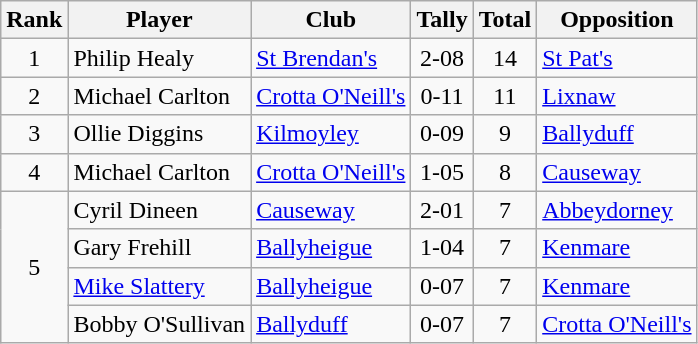<table class="wikitable">
<tr>
<th>Rank</th>
<th>Player</th>
<th>Club</th>
<th>Tally</th>
<th>Total</th>
<th>Opposition</th>
</tr>
<tr>
<td rowspan="1" style="text-align:center;">1</td>
<td>Philip Healy</td>
<td><a href='#'>St Brendan's</a></td>
<td align=center>2-08</td>
<td align=center>14</td>
<td><a href='#'>St Pat's</a></td>
</tr>
<tr>
<td rowspan="1" style="text-align:center;">2</td>
<td>Michael Carlton</td>
<td><a href='#'>Crotta O'Neill's</a></td>
<td align=center>0-11</td>
<td align=center>11</td>
<td><a href='#'>Lixnaw</a></td>
</tr>
<tr>
<td rowspan="1" style="text-align:center;">3</td>
<td>Ollie Diggins</td>
<td><a href='#'>Kilmoyley</a></td>
<td align=center>0-09</td>
<td align=center>9</td>
<td><a href='#'>Ballyduff</a></td>
</tr>
<tr>
<td rowspan="1" style="text-align:center;">4</td>
<td>Michael Carlton</td>
<td><a href='#'>Crotta O'Neill's</a></td>
<td align=center>1-05</td>
<td align=center>8</td>
<td><a href='#'>Causeway</a></td>
</tr>
<tr>
<td rowspan="4" style="text-align:center;">5</td>
<td>Cyril Dineen</td>
<td><a href='#'>Causeway</a></td>
<td align=center>2-01</td>
<td align=center>7</td>
<td><a href='#'>Abbeydorney</a></td>
</tr>
<tr>
<td>Gary Frehill</td>
<td><a href='#'>Ballyheigue</a></td>
<td align=center>1-04</td>
<td align=center>7</td>
<td><a href='#'>Kenmare</a></td>
</tr>
<tr>
<td><a href='#'>Mike Slattery</a></td>
<td><a href='#'>Ballyheigue</a></td>
<td align=center>0-07</td>
<td align=center>7</td>
<td><a href='#'>Kenmare</a></td>
</tr>
<tr>
<td>Bobby O'Sullivan</td>
<td><a href='#'>Ballyduff</a></td>
<td align=center>0-07</td>
<td align=center>7</td>
<td><a href='#'>Crotta O'Neill's</a></td>
</tr>
</table>
